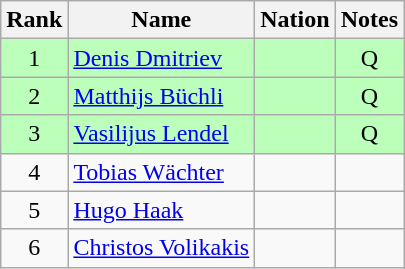<table class="wikitable sortable" style="text-align:center">
<tr>
<th>Rank</th>
<th>Name</th>
<th>Nation</th>
<th>Notes</th>
</tr>
<tr bgcolor=bbffbb>
<td>1</td>
<td align=left><a href='#'>Denis Dmitriev</a></td>
<td align=left></td>
<td>Q</td>
</tr>
<tr bgcolor=bbffbb>
<td>2</td>
<td align=left><a href='#'>Matthijs Büchli</a></td>
<td align=left></td>
<td>Q</td>
</tr>
<tr bgcolor=bbffbb>
<td>3</td>
<td align=left><a href='#'>Vasilijus Lendel</a></td>
<td align=left></td>
<td>Q</td>
</tr>
<tr>
<td>4</td>
<td align=left><a href='#'>Tobias Wächter</a></td>
<td align=left></td>
<td></td>
</tr>
<tr>
<td>5</td>
<td align=left><a href='#'>Hugo Haak</a></td>
<td align=left></td>
<td></td>
</tr>
<tr>
<td>6</td>
<td align=left><a href='#'>Christos Volikakis</a></td>
<td align=left></td>
<td></td>
</tr>
</table>
